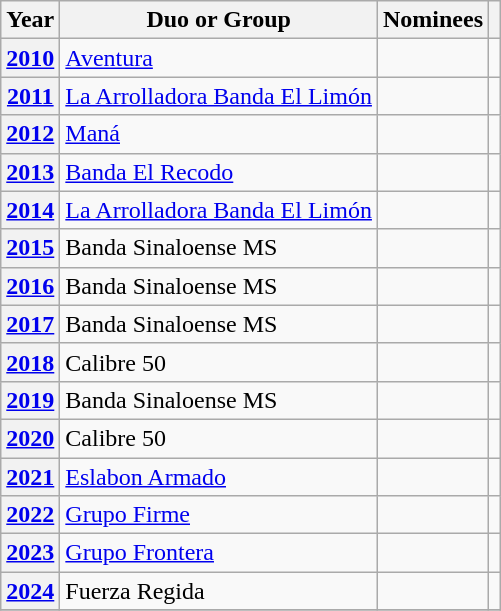<table class="wikitable">
<tr>
<th>Year</th>
<th>Duo or Group</th>
<th>Nominees</th>
<th></th>
</tr>
<tr>
<th scope="row"><a href='#'>2010</a></th>
<td><a href='#'>Aventura</a></td>
<td></td>
<td></td>
</tr>
<tr>
<th scope="row"><a href='#'>2011</a></th>
<td><a href='#'>La Arrolladora Banda El Limón</a></td>
<td></td>
<td><br></td>
</tr>
<tr>
<th scope="row"><a href='#'>2012</a></th>
<td><a href='#'>Maná</a></td>
<td></td>
<td><br></td>
</tr>
<tr>
<th scope="row"><a href='#'>2013</a></th>
<td><a href='#'>Banda El Recodo</a></td>
<td></td>
<td></td>
</tr>
<tr>
<th scope="row"><a href='#'>2014</a></th>
<td><a href='#'>La Arrolladora Banda El Limón</a></td>
<td></td>
<td><br></td>
</tr>
<tr>
<th scope="row"><a href='#'>2015</a></th>
<td>Banda Sinaloense MS</td>
<td></td>
<td><br></td>
</tr>
<tr>
<th scope="row"><a href='#'>2016</a></th>
<td>Banda Sinaloense MS</td>
<td></td>
<td></td>
</tr>
<tr>
<th scope="row"><a href='#'>2017</a></th>
<td>Banda Sinaloense MS</td>
<td></td>
<td></td>
</tr>
<tr>
<th scope="row"><a href='#'>2018</a></th>
<td>Calibre 50</td>
<td></td>
<td></td>
</tr>
<tr>
<th scope="row"><a href='#'>2019</a></th>
<td>Banda Sinaloense MS</td>
<td></td>
<td></td>
</tr>
<tr>
<th scope="row"><a href='#'>2020</a></th>
<td>Calibre 50</td>
<td></td>
<td></td>
</tr>
<tr>
<th scope="row"><a href='#'>2021</a></th>
<td><a href='#'>Eslabon Armado</a></td>
<td></td>
<td></td>
</tr>
<tr>
<th scope="row"><a href='#'>2022</a></th>
<td><a href='#'>Grupo Firme</a></td>
<td></td>
<td></td>
</tr>
<tr>
<th scope="row"><a href='#'>2023</a></th>
<td><a href='#'>Grupo Frontera</a></td>
<td></td>
<td></td>
</tr>
<tr>
<th scope="row"><a href='#'>2024</a></th>
<td>Fuerza Regida</td>
<td></td>
<td></td>
</tr>
<tr>
</tr>
</table>
